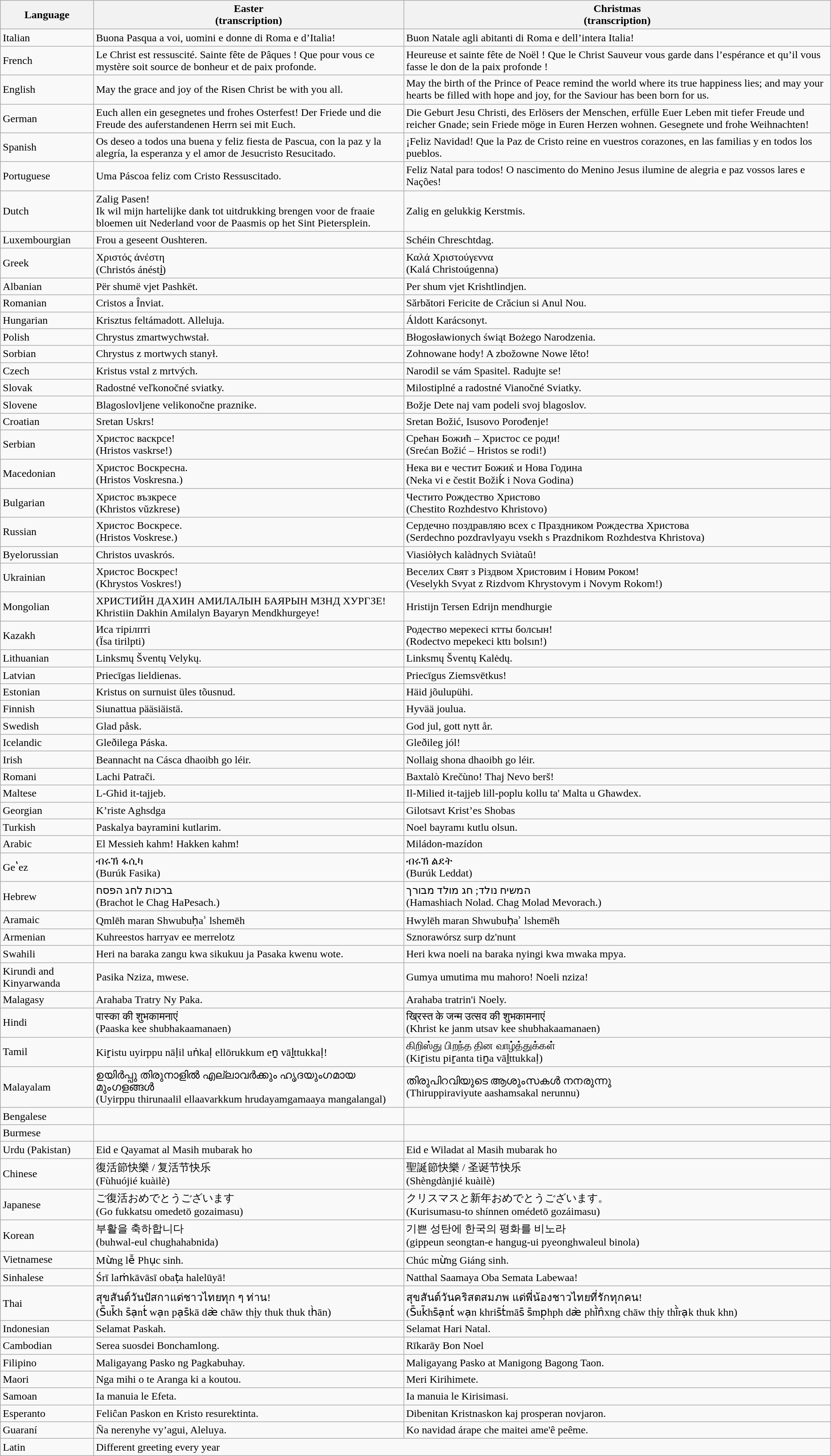<table class="wikitable sortable">
<tr>
<th>Language</th>
<th>Easter<br>(transcription)</th>
<th>Christmas<br>(transcription)</th>
</tr>
<tr>
<td>Italian</td>
<td>Buona Pasqua a voi, uomini e donne di Roma e d’Italia!</td>
<td>Buon Natale agli abitanti di Roma e dell’intera Italia!</td>
</tr>
<tr>
<td>French</td>
<td>Le Christ est ressuscité. Sainte fête de Pâques ! Que pour vous ce mystère soit source de bonheur et de paix profonde.</td>
<td>Heureuse et sainte fête de Noël ! Que le Christ Sauveur vous garde dans l’espérance et qu’il vous fasse le don de la paix profonde !</td>
</tr>
<tr>
<td>English</td>
<td>May the grace and joy of the Risen Christ be with you all.</td>
<td>May the birth of the Prince of Peace remind the world where its true happiness lies; and may your hearts be filled with hope and joy, for the Saviour has been born for us.</td>
</tr>
<tr>
<td>German</td>
<td>Euch allen ein gesegnetes und frohes Osterfest! Der Friede und die Freude des auferstandenen Herrn sei mit Euch.</td>
<td>Die Geburt Jesu Christi, des Erlösers der Menschen, erfülle Euer Leben mit tiefer Freude und reicher Gnade; sein Friede möge in Euren Herzen wohnen. Gesegnete und frohe Weihnachten!</td>
</tr>
<tr>
<td>Spanish</td>
<td>Os deseo a todos una buena y feliz fiesta de Pascua, con la paz y la alegría, la esperanza y el amor de Jesucristo Resucitado.</td>
<td>¡Feliz Navidad! Que la Paz de Cristo reine en vuestros corazones, en las familias y en todos los pueblos.</td>
</tr>
<tr>
<td>Portuguese</td>
<td>Uma Páscoa feliz com Cristo Ressuscitado.</td>
<td>Feliz Natal para todos! O nascimento do Menino Jesus ilumine de alegria e paz vossos lares e Nações!</td>
</tr>
<tr>
<td>Dutch</td>
<td>Zalig Pasen!<br>Ik wil mijn hartelijke dank tot uitdrukking brengen voor de fraaie bloemen uit Nederland voor de Paasmis op het Sint Pietersplein.</td>
<td>Zalig en gelukkig Kerstmis.</td>
</tr>
<tr>
<td>Luxembourgian</td>
<td>Frou a geseent Oushteren.</td>
<td>Schéin Chreschtdag.</td>
</tr>
<tr>
<td>Greek</td>
<td>Χριστός άνέστη<br>(Christós ánésti̱)</td>
<td>Καλά Χριστούγεννα<br>(Kalá Christoúgenna)</td>
</tr>
<tr>
<td>Albanian</td>
<td>Për shumë vjet Pashkët.</td>
<td>Per shum vjet Krishtlindjen.</td>
</tr>
<tr>
<td>Romanian</td>
<td>Cristos a Înviat.</td>
<td>Sărbători Fericite de Crăciun si Anul Nou.</td>
</tr>
<tr>
<td>Hungarian</td>
<td>Krisztus feltámadott. Alleluja.</td>
<td>Áldott Karácsonyt.</td>
</tr>
<tr>
<td>Polish</td>
<td>Chrystus zmartwychwstał.</td>
<td>Błogosławionych świąt Bożego Narodzenia.</td>
</tr>
<tr>
<td>Sorbian</td>
<td>Chrystus z mortwych stanył.</td>
<td>Zohnowane hody! A zbožowne Nowe lěto!</td>
</tr>
<tr>
<td>Czech</td>
<td>Kristus vstal z mrtvých.</td>
<td>Narodil se vám Spasitel. Radujte se!</td>
</tr>
<tr>
<td>Slovak</td>
<td>Radostné veľkonočné sviatky.</td>
<td>Milostiplné a radostné Vianočné Sviatky.</td>
</tr>
<tr>
<td>Slovene</td>
<td>Blagoslovljene velikonočne praznike.</td>
<td>Božje Dete naj vam podeli svoj blagoslov.</td>
</tr>
<tr>
<td>Croatian</td>
<td>Sretan Uskrs!</td>
<td>Sretan Božić, Isusovo Porođenje!</td>
</tr>
<tr>
<td>Serbian</td>
<td>Христос васкрсе!<br>(Hristos vaskrse!)</td>
<td>Среħан Божиħ – Христос се роди!<br>(Srećan Božić – Hristos se rodi!)</td>
</tr>
<tr>
<td>Macedonian</td>
<td>Христос Воскресна.<br>(Hristos Voskresna.)</td>
<td>Нека ви е честит Божиќ и Нова Година<br>(Neka vi e čestit Božiḱ i Nova Godina)</td>
</tr>
<tr>
<td>Bulgarian</td>
<td>Христос възкресе<br>(Khristos vŭzkrese)</td>
<td>Честито Рождество Христово<br>(Chestito Rozhdestvo Khristovo)</td>
</tr>
<tr>
<td>Russian</td>
<td>Христос Воскресе.<br>(Hristos Voskrese.)</td>
<td>Сердечно поздравляю всех с Праздником Рождества Христова<br>(Serdechno pozdravlyayu vsekh s Prazdnikom Rozhdestva Khristova)</td>
</tr>
<tr>
<td>Byelorussian</td>
<td>Christos uvaskrós.</td>
<td>Viasiòłych kalàdnych Sviàtaû!</td>
</tr>
<tr>
<td>Ukrainian</td>
<td>Христос Воскрес!<br>(Khrystos Voskres!)</td>
<td>Веселих Свят з Різдвом Христовим і Новим Роком!<br>(Veselykh Svyat z Rizdvom Khrystovym i Novym Rokom!)</td>
</tr>
<tr>
<td>Mongolian</td>
<td>ХРИСТИЙН ДАХИН АМИЛАЛЫН БАЯРЫН МЗНД ХУРГЗЕ!<br>Khristiin Dakhin Amilalyn Bayaryn Mendkhurgeye!</td>
<td>Hristijn Tersen Edrijn mendhurgie</td>
</tr>
<tr>
<td>Kazakh</td>
<td>Иса тірілпті<br>(Ïsa tirilpti)</td>
<td>Родecтвo мepeкeci ктты болсын!<br>(Rodectvo mepekeci kttı bolsın!)</td>
</tr>
<tr>
<td>Lithuanian</td>
<td>Linksmų Šventų Velykų.</td>
<td>Linksmų Šventų Kalėdų.</td>
</tr>
<tr>
<td>Latvian</td>
<td>Priecīgas lieldienas.</td>
<td>Priecīgus Ziemsvētkus!</td>
</tr>
<tr>
<td>Estonian</td>
<td>Kristus on surnuist üles tõusnud.</td>
<td>Häid jõulupühi.</td>
</tr>
<tr>
<td>Finnish</td>
<td>Siunattua pääsiäistä.</td>
<td>Hyvää joulua.</td>
</tr>
<tr>
<td>Swedish</td>
<td>Glad påsk.</td>
<td>God jul, gott nytt år.</td>
</tr>
<tr>
<td>Icelandic</td>
<td>Gleðilega Páska.</td>
<td>Gleðileg jól!</td>
</tr>
<tr>
<td>Irish</td>
<td>Beannacht na Cásca dhaoibh go léir.</td>
<td>Nollaig shona dhaoibh go léir.</td>
</tr>
<tr>
<td>Romani</td>
<td>Lachi Patrači.</td>
<td>Baxtalò Krečùno! Thaj Nevo berš!</td>
</tr>
<tr>
<td>Maltese</td>
<td>L-Għid it-tajjeb.</td>
<td>Il-Milied it-tajjeb lill-poplu kollu ta' Malta u Għawdex.</td>
</tr>
<tr>
<td>Georgian</td>
<td>K’riste Aghsdga</td>
<td>Gilotsavt Krist’es Shobas</td>
</tr>
<tr>
<td>Turkish</td>
<td>Paskalya bayramini kutlarim.</td>
<td>Noel bayramı kutlu olsun.</td>
</tr>
<tr>
<td>Arabic</td>
<td>El Messieh kahm! Hakken kahm!</td>
<td>Miládon-mazídon</td>
</tr>
<tr>
<td>Geʽez</td>
<td>ብሩኽ ፋሲካ<br>(Burúk Fasika)</td>
<td>ብሩኽ ልደት<br>(Burúk Leddat)</td>
</tr>
<tr>
<td>Hebrew</td>
<td>ברכות לחג הפסח<br>(Brachot le Chag HaPesach.)</td>
<td>המשיח נולד; חג מולד מבורך<br>(Hamashiach Nolad. Chag Molad Mevorach.)</td>
</tr>
<tr>
<td>Aramaic</td>
<td>Qmlēh maran Shwubuḥaʾ lshemēh</td>
<td>Hwylēh maran Shwubuḥaʾ lshemēh</td>
</tr>
<tr>
<td>Armenian</td>
<td>Kuhreestos harryav ee merrelotz</td>
<td>Sznorawórsz surp dz'nunt</td>
</tr>
<tr>
<td>Swahili</td>
<td>Heri na baraka zangu kwa sikukuu ja Pasaka kwenu wote.</td>
<td>Heri kwa noeli na baraka nyingi kwa mwaka mpya.</td>
</tr>
<tr>
<td>Kirundi and Kinyarwanda</td>
<td>Pasika Nziza, mwese.</td>
<td>Gumya umutima mu mahoro! Noeli nziza!</td>
</tr>
<tr>
<td>Malagasy</td>
<td>Arahaba Tratry Ny Paka.</td>
<td>Arahaba tratrin'i Noely.</td>
</tr>
<tr>
<td>Hindi</td>
<td>पास्का की शुभकामनाएं<br>(Paaska kee shubhakaamanaen)</td>
<td>ख्रिस्त के जन्म उत्सव की शुभकामनाएं<br>(Khrist ke janm utsav kee shubhakaamanaen)</td>
</tr>
<tr>
<td>Tamil</td>
<td>Kiṟistu uyirppu nāḷil uṅkaḷ ellōrukkum eṉ vāḻttukkaḷ!</td>
<td>கிறிஸ்து பிறந்த தின வாழ்த்துக்கள்<br>(Kiṟistu piṟanta tiṉa vāḻttukkaḷ)</td>
</tr>
<tr>
<td>Malayalam</td>
<td>ഉയിര്‍പ്പു തിരുനാളില്‍ എല്ലാവർക്കും ഹൃദയുംഗമായ മുംഗളങ്ങള്‍<br>(Uyirppu thirunaalil ellaavarkkum hrudayamgamaaya mangalangal)</td>
<td>തിരുപിറവിയുടെ ആശുംസകള്‍ നനരുന്നു<br>(Thiruppiraviyute aashamsakal nerunnu)</td>
</tr>
<tr>
<td>Bengalese</td>
<td></td>
<td></td>
</tr>
<tr>
<td>Burmese</td>
<td></td>
<td></td>
</tr>
<tr>
<td>Urdu (Pakistan)</td>
<td>Eid e Qayamat al Masih mubarak ho</td>
<td>Eid e Wiladat al Masih mubarak ho</td>
</tr>
<tr>
<td>Chinese</td>
<td>復活節快樂 / 复活节快乐<br>(Fùhuójié kuàilè)</td>
<td>聖誕節快樂 / 圣诞节快乐<br>(Shèngdànjié kuàilè)</td>
</tr>
<tr>
<td>Japanese</td>
<td>ご復活おめでとうございます<br>(Go fukkatsu omedetō gozaimasu)</td>
<td><span>クリスマスと新年おめでとうございます。</span><br>(Kurisumasu-to shínnen omédetō gozáimasu)</td>
</tr>
<tr>
<td>Korean</td>
<td>부활을 축하합니다<br>(buhwal-eul chughahabnida)</td>
<td>기쁜 성탄에 한국의 평화를 비노라<br>(gippeun seongtan-e hangug-ui pyeonghwaleul binola)</td>
</tr>
<tr>
<td>Vietnamese</td>
<td>Mừng lễ Phục sinh.</td>
<td>Chúc mừng Giáng sinh.</td>
</tr>
<tr>
<td>Sinhalese</td>
<td>Śrī laṁkāvāsī obaṭa halelūyā!</td>
<td>Natthal Saamaya Oba Semata Labewaa!</td>
</tr>
<tr>
<td>Thai</td>
<td>สุขสันต์วันปัสกาแด่ชาวไทยทุก ๆ ท่าน!<br>(S̄uk̄h s̄ạnt̒ wạn pạs̄kā dæ̀ chāw thịy thuk thuk th̀ān)</td>
<td>สุขสันต์วันคริสตสมภพ แด่พี่น้องชาวไทยที่รักทุกคน!<br>(S̄uk̄hs̄ạnt̒ wạn khris̄t̒mās̄ s̄mp̣hph dæ̀ phī̀n̂xng chāw thịy thī̀rạk thuk khn)</td>
</tr>
<tr>
<td>Indonesian</td>
<td>Selamat Paskah.</td>
<td>Selamat Hari Natal.</td>
</tr>
<tr>
<td>Cambodian</td>
<td>Serea suosdei Bonchamlong.</td>
<td>Rīkarāy Bon Noel</td>
</tr>
<tr>
<td>Filipino</td>
<td>Maligayang Pasko ng Pagkabuhay.</td>
<td>Maligayang Pasko at Manigong Bagong Taon.</td>
</tr>
<tr>
<td>Maori</td>
<td>Nga mihi o te Aranga ki a koutou.</td>
<td>Meri Kirihimete.</td>
</tr>
<tr>
<td>Samoan</td>
<td>Ia manuia le Efeta.</td>
<td>Ia manuia le Kirisimasi.</td>
</tr>
<tr>
<td>Esperanto</td>
<td>Feliĉan Paskon en Kristo resurektinta.</td>
<td>Dibenitan Kristnaskon kaj prosperan novjaron.</td>
</tr>
<tr>
<td>Guaraní</td>
<td>Ña nerenyhe vy’agui, Aleluya.</td>
<td>Ko navidad árape che maitei ame'ê peême.</td>
</tr>
<tr>
<td>Latin</td>
<td colspan="2">Different greeting every year</td>
</tr>
</table>
